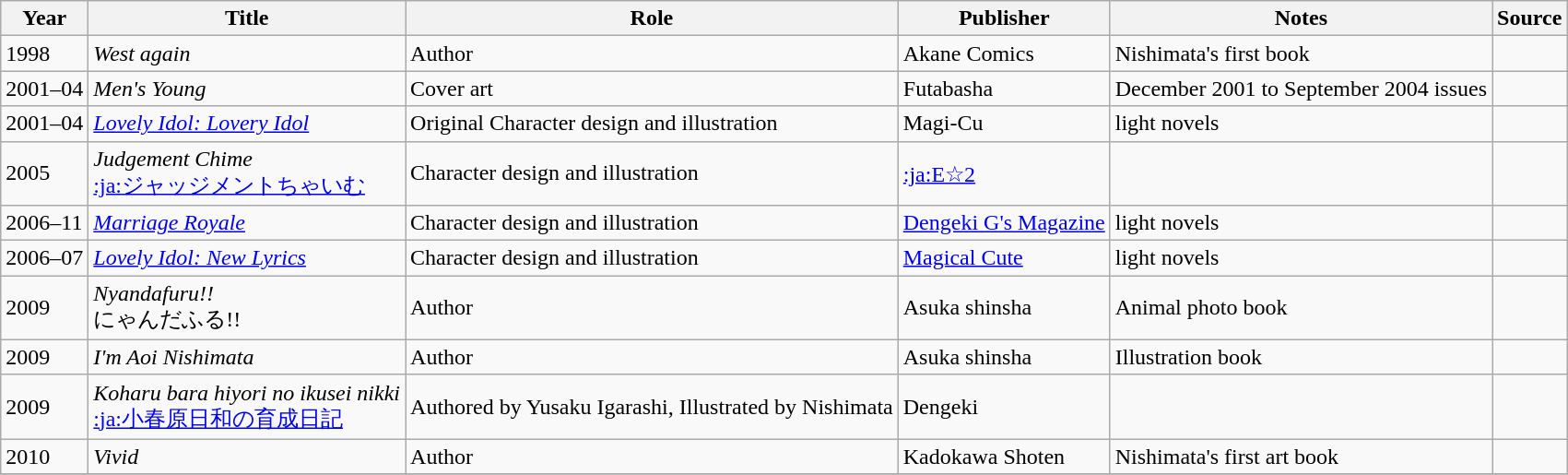<table class="wikitable sortable plainrowheaders">
<tr>
<th>Year</th>
<th>Title</th>
<th>Role</th>
<th>Publisher</th>
<th class="unsortable">Notes</th>
<th class="unsortable">Source</th>
</tr>
<tr>
<td>1998</td>
<td><em>West again</em></td>
<td>Author</td>
<td>Akane Comics</td>
<td>Nishimata's first book</td>
<td></td>
</tr>
<tr>
<td>2001–04</td>
<td><em>Men's Young</em></td>
<td>Cover art </td>
<td>Futabasha</td>
<td>December 2001 to September 2004 issues</td>
<td></td>
</tr>
<tr>
<td>2001–04</td>
<td><em><a href='#'>Lovely Idol: Lovery Idol</a></em></td>
<td>Original Character design and illustration</td>
<td>Magi-Cu</td>
<td>light novels</td>
<td></td>
</tr>
<tr>
<td>2005</td>
<td><em>Judgement Chime</em> <br><a href='#'>:ja:ジャッジメントちゃいむ</a></td>
<td>Character design and illustration</td>
<td><a href='#'>:ja:E☆2</a></td>
<td></td>
<td></td>
</tr>
<tr>
<td>2006–11</td>
<td><em><a href='#'>Marriage Royale</a></em></td>
<td>Character design and illustration</td>
<td><a href='#'>Dengeki G's Magazine</a></td>
<td>light novels</td>
<td></td>
</tr>
<tr>
<td>2006–07</td>
<td><em><a href='#'>Lovely Idol: New Lyrics</a></em></td>
<td>Character design and illustration</td>
<td><a href='#'>Magical Cute</a></td>
<td>light novels</td>
<td></td>
</tr>
<tr>
<td>2009</td>
<td><em>Nyandafuru!!</em><br>にゃんだふる!!</td>
<td>Author</td>
<td>Asuka shinsha </td>
<td>Animal photo book</td>
<td></td>
</tr>
<tr>
<td>2009</td>
<td><em>I'm Aoi Nishimata</em></td>
<td>Author</td>
<td>Asuka shinsha </td>
<td>Illustration book</td>
<td></td>
</tr>
<tr>
<td>2009</td>
<td><em>Koharu bara hiyori no ikusei nikki</em><br><a href='#'>:ja:小春原日和の育成日記</a></td>
<td>Authored by Yusaku Igarashi, Illustrated by Nishimata</td>
<td>Dengeki</td>
<td></td>
<td></td>
</tr>
<tr>
<td>2010</td>
<td><em>Vivid</em></td>
<td>Author</td>
<td>Kadokawa Shoten</td>
<td>Nishimata's first art book</td>
<td></td>
</tr>
<tr>
</tr>
</table>
